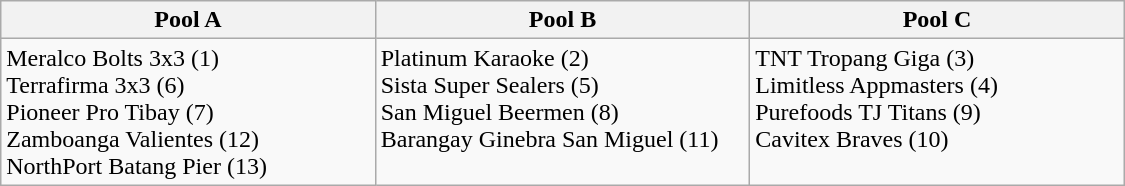<table class=wikitable width=750>
<tr>
<th width=33%>Pool A</th>
<th width=33%>Pool B</th>
<th width=33%>Pool C</th>
</tr>
<tr valign=top>
<td>Meralco Bolts 3x3 (1) <br> Terrafirma 3x3 (6) <br> Pioneer Pro Tibay (7) <br> Zamboanga Valientes (12) <br> NorthPort Batang Pier (13)</td>
<td>Platinum Karaoke (2) <br> Sista Super Sealers (5) <br> San Miguel Beermen (8) <br> Barangay Ginebra San Miguel (11)</td>
<td>TNT Tropang Giga (3) <br> Limitless Appmasters (4) <br> Purefoods TJ Titans (9) <br> Cavitex Braves (10)</td>
</tr>
</table>
